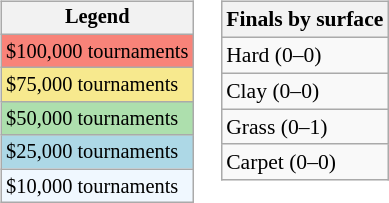<table>
<tr valign=top>
<td><br><table class=wikitable style="font-size:85%">
<tr>
<th>Legend</th>
</tr>
<tr style="background:#f88379;">
<td>$100,000 tournaments</td>
</tr>
<tr style="background:#f7e98e;">
<td>$75,000 tournaments</td>
</tr>
<tr style="background:#addfad;">
<td>$50,000 tournaments</td>
</tr>
<tr style="background:lightblue;">
<td>$25,000 tournaments</td>
</tr>
<tr style="background:#f0f8ff;">
<td>$10,000 tournaments</td>
</tr>
</table>
</td>
<td><br><table class=wikitable style="font-size:90%">
<tr>
<th>Finals by surface</th>
</tr>
<tr>
<td>Hard (0–0)</td>
</tr>
<tr>
<td>Clay (0–0)</td>
</tr>
<tr>
<td>Grass (0–1)</td>
</tr>
<tr>
<td>Carpet (0–0)</td>
</tr>
</table>
</td>
</tr>
</table>
